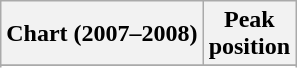<table class="wikitable sortable">
<tr>
<th align="left">Chart (2007–2008)</th>
<th align="center">Peak<br>position</th>
</tr>
<tr>
</tr>
<tr>
</tr>
<tr>
</tr>
<tr>
</tr>
<tr>
</tr>
</table>
